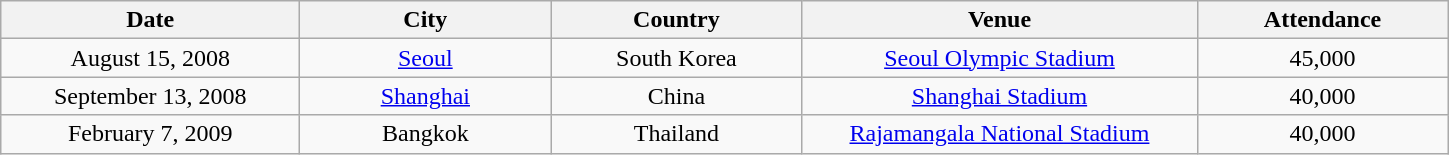<table class="wikitable plainrowheaders" style="text-align:center;">
<tr>
<th scope="col" style="width:12em;">Date</th>
<th scope="col" style="width:10em;">City</th>
<th scope="col" style="width:10em;">Country</th>
<th scope="col" style="width:16em;">Venue</th>
<th scope="col" style="width:10em;">Attendance</th>
</tr>
<tr>
<td>August 15, 2008</td>
<td><a href='#'>Seoul</a></td>
<td>South Korea</td>
<td><a href='#'>Seoul Olympic Stadium</a></td>
<td>45,000</td>
</tr>
<tr>
<td>September 13, 2008</td>
<td><a href='#'>Shanghai</a></td>
<td>China</td>
<td><a href='#'>Shanghai Stadium</a></td>
<td>40,000</td>
</tr>
<tr>
<td>February 7, 2009</td>
<td>Bangkok</td>
<td>Thailand</td>
<td><a href='#'>Rajamangala National Stadium</a></td>
<td>40,000</td>
</tr>
</table>
